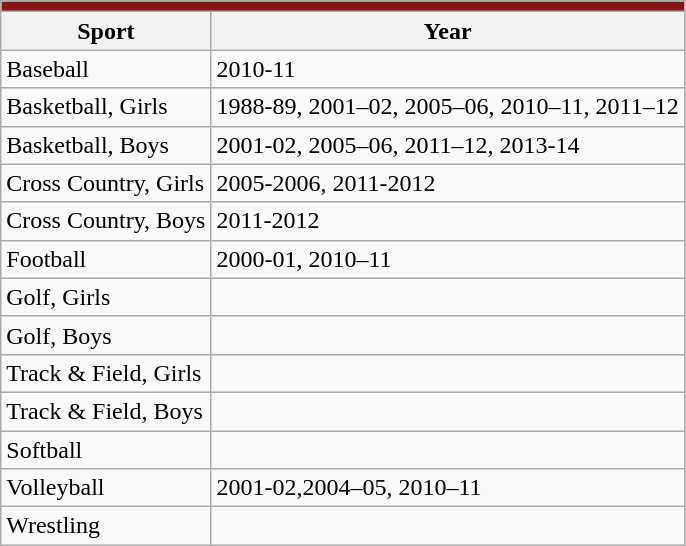<table class="wikitable">
<tr>
<th ! colspan="4" style="background: #841617"></th>
</tr>
<tr>
<th>Sport</th>
<th>Year</th>
</tr>
<tr>
<td>Baseball</td>
<td>2010-11</td>
</tr>
<tr>
<td>Basketball, Girls</td>
<td>1988-89, 2001–02, 2005–06, 2010–11, 2011–12</td>
</tr>
<tr>
<td>Basketball, Boys</td>
<td>2001-02, 2005–06, 2011–12, 2013-14</td>
</tr>
<tr>
<td>Cross Country, Girls</td>
<td>2005-2006, 2011-2012</td>
</tr>
<tr>
<td>Cross Country, Boys</td>
<td>2011-2012</td>
</tr>
<tr>
<td>Football</td>
<td>2000-01, 2010–11</td>
</tr>
<tr>
<td>Golf, Girls</td>
<td></td>
</tr>
<tr>
<td>Golf, Boys</td>
<td></td>
</tr>
<tr>
<td>Track & Field, Girls</td>
<td></td>
</tr>
<tr>
<td>Track & Field, Boys</td>
<td></td>
</tr>
<tr>
<td>Softball</td>
<td></td>
</tr>
<tr>
<td>Volleyball</td>
<td>2001-02,2004–05, 2010–11</td>
</tr>
<tr>
<td>Wrestling</td>
<td></td>
</tr>
</table>
